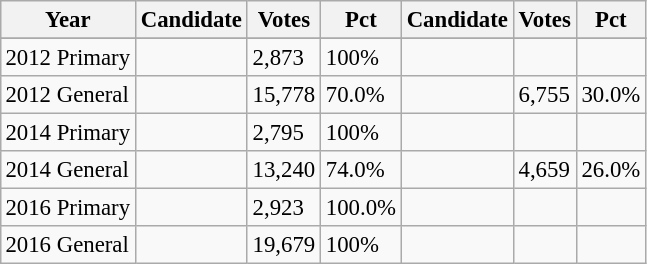<table class="wikitable" style="margin:0.5em ; font-size:95%">
<tr>
<th>Year</th>
<th>Candidate</th>
<th>Votes</th>
<th>Pct</th>
<th>Candidate</th>
<th>Votes</th>
<th>Pct</th>
</tr>
<tr>
</tr>
<tr>
<td>2012 Primary</td>
<td></td>
<td>2,873</td>
<td>100%</td>
<td></td>
<td></td>
<td></td>
</tr>
<tr>
<td>2012 General</td>
<td></td>
<td>15,778</td>
<td>70.0%</td>
<td></td>
<td>6,755</td>
<td>30.0%</td>
</tr>
<tr>
<td>2014 Primary</td>
<td></td>
<td>2,795</td>
<td>100%</td>
<td></td>
<td></td>
<td></td>
</tr>
<tr>
<td>2014 General</td>
<td></td>
<td>13,240</td>
<td>74.0%</td>
<td></td>
<td>4,659</td>
<td>26.0%</td>
</tr>
<tr>
<td>2016 Primary</td>
<td></td>
<td>2,923</td>
<td>100.0%</td>
<td></td>
<td></td>
<td></td>
</tr>
<tr>
<td>2016 General</td>
<td></td>
<td>19,679</td>
<td>100%</td>
<td></td>
<td></td>
<td></td>
</tr>
</table>
